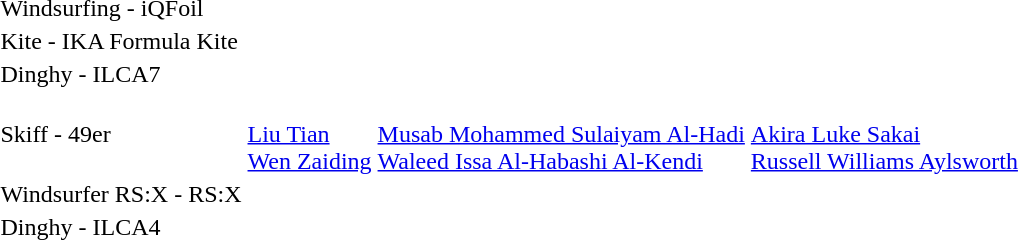<table>
<tr>
<td>Windsurfing - iQFoil<br></td>
<td></td>
<td></td>
<td></td>
</tr>
<tr>
<td>Kite - IKA Formula Kite<br></td>
<td></td>
<td></td>
<td></td>
</tr>
<tr>
<td>Dinghy - ILCA7<br></td>
<td></td>
<td></td>
<td></td>
</tr>
<tr>
<td>Skiff - 49er<br></td>
<td><br><a href='#'>Liu Tian</a><br><a href='#'>Wen Zaiding</a></td>
<td><br><a href='#'>Musab Mohammed Sulaiyam Al-Hadi</a><br><a href='#'>Waleed Issa Al-Habashi Al-Kendi</a></td>
<td><br><a href='#'>Akira Luke Sakai</a><br><a href='#'>Russell Williams Aylsworth</a></td>
</tr>
<tr>
<td>Windsurfer RS:X - RS:X<br></td>
<td></td>
<td></td>
<td></td>
</tr>
<tr>
<td>Dinghy - ILCA4<br></td>
<td></td>
<td></td>
<td></td>
</tr>
</table>
